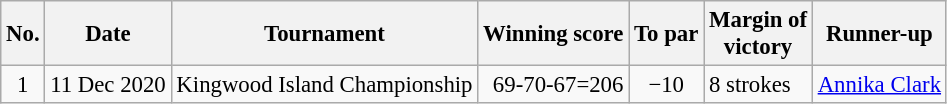<table class="wikitable" style="font-size:95%;">
<tr>
<th>No.</th>
<th>Date</th>
<th>Tournament</th>
<th>Winning score</th>
<th>To par</th>
<th>Margin of<br>victory</th>
<th>Runner-up</th>
</tr>
<tr>
<td align=center>1</td>
<td align=right>11 Dec 2020</td>
<td>Kingwood Island Championship</td>
<td align=right>69-70-67=206</td>
<td align=center>−10</td>
<td>8 strokes</td>
<td> <a href='#'>Annika Clark</a></td>
</tr>
</table>
